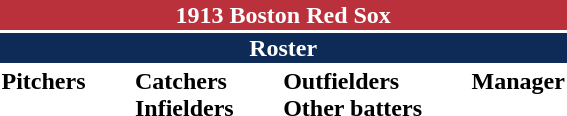<table class="toccolours" style="text-align: left;">
<tr>
<th colspan="10" style="background-color: #ba313c; color: white; text-align: center;">1913 Boston Red Sox</th>
</tr>
<tr>
<td colspan="10" style="background-color: #0d2b56; color: white; text-align: center;"><strong>Roster</strong></td>
</tr>
<tr>
<td valign="top"><strong>Pitchers</strong><br>









</td>
<td width="25px"></td>
<td valign="top"><strong>Catchers</strong><br>




<strong>Infielders</strong>
 



 

</td>
<td width="25px"></td>
<td valign="top"><strong>Outfielders</strong><br> 




<strong>Other batters</strong>
</td>
<td width="25px"></td>
<td valign="top"><strong>Manager</strong><br>
</td>
</tr>
<tr>
</tr>
</table>
